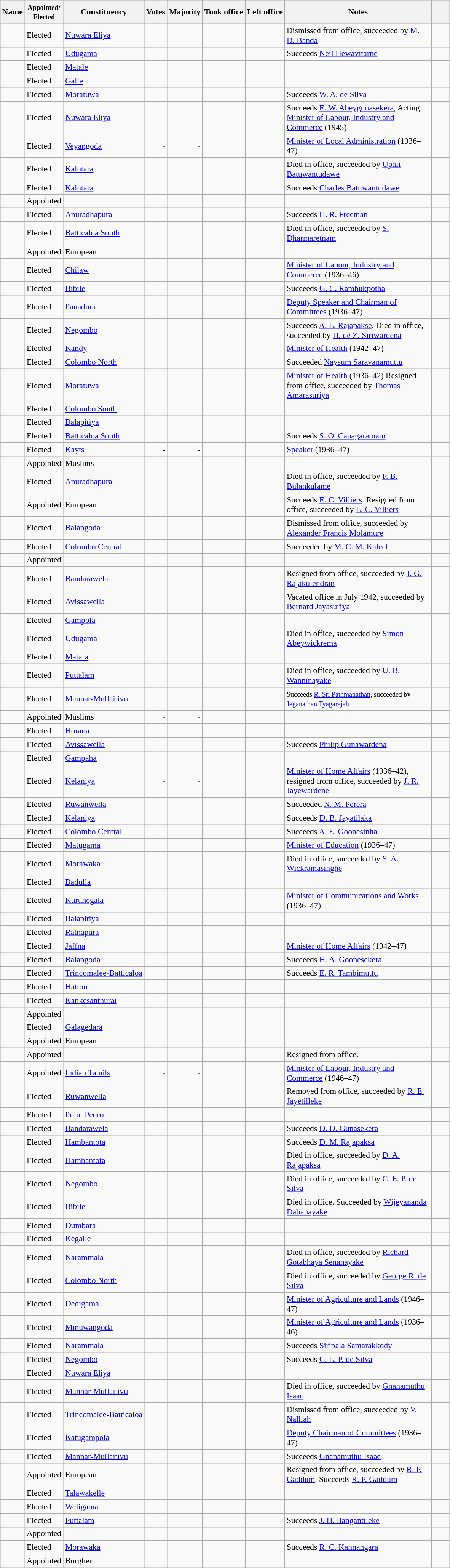<table class="wikitable plainrowheaders sortable" style="font-size:90%; text-align:left;">
<tr>
<th scope=col>Name</th>
<th scope=col><small>Appointed/<br>Elected</small></th>
<th scope=col>Constituency</th>
<th scope=col>Votes</th>
<th scope=col>Majority</th>
<th scope=col>Took office</th>
<th scope=col>Left office</th>
<th scope=col width="250">Notes</th>
<th scope=col width=25px class=unsortable></th>
</tr>
<tr>
<td></td>
<td>Elected</td>
<td><a href='#'>Nuwara Eliya</a></td>
<td align=right></td>
<td align=right></td>
<td align=center></td>
<td align=center></td>
<td>Dismissed from office, succeeded by <a href='#'>M. D. Banda</a></td>
<td></td>
</tr>
<tr>
<td></td>
<td>Elected</td>
<td><a href='#'>Udugama</a></td>
<td align=right></td>
<td align=right></td>
<td align=center></td>
<td align=center></td>
<td>Succeeds <a href='#'>Neil Hewavitarne</a></td>
<td></td>
</tr>
<tr>
<td></td>
<td>Elected</td>
<td><a href='#'>Matale</a></td>
<td align=right></td>
<td align=right></td>
<td align=center></td>
<td align=center></td>
<td></td>
<td></td>
</tr>
<tr>
<td></td>
<td>Elected</td>
<td><a href='#'>Galle</a></td>
<td align=right></td>
<td align=right></td>
<td align=center></td>
<td align=center></td>
<td></td>
<td></td>
</tr>
<tr>
<td></td>
<td>Elected</td>
<td><a href='#'>Moratuwa</a></td>
<td align=right></td>
<td align=right></td>
<td align=center></td>
<td align=center></td>
<td>Succeeds <a href='#'>W. A. de Silva</a></td>
<td></td>
</tr>
<tr>
<td></td>
<td>Elected</td>
<td><a href='#'>Nuwara Eliya</a></td>
<td align=right>-</td>
<td align=right>-</td>
<td align=center></td>
<td align=center></td>
<td>Succeeds <a href='#'>E. W. Abeygunasekera</a>, Acting <a href='#'>Minister of Labour, Industry and Commerce</a> (1945)</td>
<td></td>
</tr>
<tr>
<td></td>
<td>Elected</td>
<td><a href='#'>Veyangoda</a></td>
<td align=right>-</td>
<td align=right>-</td>
<td align=center></td>
<td align=center></td>
<td><a href='#'>Minister of Local Administration</a> (1936–47)</td>
<td></td>
</tr>
<tr>
<td></td>
<td>Elected</td>
<td><a href='#'>Kalutara</a></td>
<td align=right></td>
<td align=right></td>
<td align=center></td>
<td align=center></td>
<td>Died in office, succeeded by <a href='#'>Upali Batuwantudawe</a></td>
<td></td>
</tr>
<tr>
<td></td>
<td>Elected</td>
<td><a href='#'>Kalutara</a></td>
<td align=right></td>
<td align=right></td>
<td align=center></td>
<td align=center></td>
<td>Succeeds <a href='#'>Charles Batuwantudawe</a></td>
<td></td>
</tr>
<tr>
<td></td>
<td>Appointed</td>
<td></td>
<td align=right></td>
<td align=right></td>
<td align=center></td>
<td align=center></td>
<td></td>
<td></td>
</tr>
<tr>
<td></td>
<td>Elected</td>
<td><a href='#'>Anuradhapura</a></td>
<td align=right></td>
<td align=right></td>
<td align=center></td>
<td align=center></td>
<td>Succeeds <a href='#'>H. R. Freeman</a></td>
<td></td>
</tr>
<tr>
<td></td>
<td>Elected</td>
<td><a href='#'>Batticaloa South</a></td>
<td align=right></td>
<td align=right></td>
<td align=center></td>
<td align=center></td>
<td>Died in office, succeeded by <a href='#'>S. Dharmaretnam</a></td>
<td></td>
</tr>
<tr>
<td></td>
<td>Appointed</td>
<td>European</td>
<td align=right></td>
<td align=right></td>
<td align=center></td>
<td align=center></td>
<td></td>
<td></td>
</tr>
<tr>
<td></td>
<td>Elected</td>
<td><a href='#'>Chilaw</a></td>
<td align=right></td>
<td align=right></td>
<td align=center></td>
<td align=center></td>
<td><a href='#'>Minister of Labour, Industry and Commerce</a> (1936–46)</td>
<td></td>
</tr>
<tr>
<td></td>
<td>Elected</td>
<td><a href='#'>Bibile</a></td>
<td align=right></td>
<td align=right></td>
<td align=center></td>
<td align=center></td>
<td>Succeeds <a href='#'>G. C. Rambukpotha</a></td>
<td></td>
</tr>
<tr>
<td></td>
<td>Elected</td>
<td><a href='#'>Panadura</a></td>
<td align=right></td>
<td align=right></td>
<td align=center></td>
<td align=center></td>
<td><a href='#'>Deputy Speaker and Chairman of Committees</a> (1936–47)</td>
<td></td>
</tr>
<tr>
<td></td>
<td>Elected</td>
<td><a href='#'>Negombo</a></td>
<td align=right></td>
<td align=right></td>
<td align=center></td>
<td align=center></td>
<td>Succeeds <a href='#'>A. E. Rajapakse</a>. Died in office, succeeded by <a href='#'>H. de Z. Siriwardena</a></td>
<td></td>
</tr>
<tr>
<td></td>
<td>Elected</td>
<td><a href='#'>Kandy</a></td>
<td align=right></td>
<td align=right></td>
<td align=center></td>
<td align=center></td>
<td><a href='#'>Minister of Health</a> (1942–47)</td>
<td></td>
</tr>
<tr>
<td></td>
<td>Elected</td>
<td><a href='#'>Colombo North</a></td>
<td align=right></td>
<td align=right></td>
<td align=center></td>
<td align=center></td>
<td>Succeeded <a href='#'>Naysum Saravanamuttu</a></td>
<td></td>
</tr>
<tr>
<td></td>
<td>Elected</td>
<td><a href='#'>Moratuwa</a></td>
<td align=right></td>
<td align=right></td>
<td align=center></td>
<td align=center></td>
<td><a href='#'>Minister of Health</a> (1936–42) Resigned from office, succeeded by <a href='#'>Thomas Amarasuriya</a></td>
<td></td>
</tr>
<tr>
<td></td>
<td>Elected</td>
<td><a href='#'>Colombo South</a></td>
<td align=right></td>
<td align=right></td>
<td align=center></td>
<td align=center></td>
<td></td>
<td></td>
</tr>
<tr>
<td></td>
<td>Elected</td>
<td><a href='#'>Balapitiya</a></td>
<td align=right></td>
<td align=right></td>
<td align=center></td>
<td align=center></td>
<td></td>
<td></td>
</tr>
<tr>
<td></td>
<td>Elected</td>
<td><a href='#'>Batticaloa South</a></td>
<td align=right></td>
<td align=right></td>
<td align=center></td>
<td align=center></td>
<td>Succeeds <a href='#'>S. O. Canagaratnam</a></td>
<td></td>
</tr>
<tr>
<td></td>
<td>Elected</td>
<td><a href='#'>Kayts</a></td>
<td align=right>-</td>
<td align=right>-</td>
<td align=center></td>
<td align=center></td>
<td><a href='#'>Speaker</a> (1936–47)</td>
<td></td>
</tr>
<tr>
<td></td>
<td>Appointed</td>
<td>Muslims</td>
<td align=right>-</td>
<td align=right>-</td>
<td align=center></td>
<td align=center></td>
<td></td>
<td></td>
</tr>
<tr>
<td></td>
<td>Elected</td>
<td><a href='#'>Anuradhapura</a></td>
<td align=right></td>
<td align=right></td>
<td align=center></td>
<td align=center></td>
<td>Died in office, succeeded by <a href='#'>P. B. Bulankulame</a></td>
<td></td>
</tr>
<tr>
<td></td>
<td>Appointed</td>
<td>European</td>
<td align=right></td>
<td align=right></td>
<td align=center></td>
<td align=center></td>
<td>Succeeds <a href='#'>E. C. Villiers</a>. Resigned from office, succeeded by <a href='#'>E. C. Villiers</a></td>
<td></td>
</tr>
<tr>
<td></td>
<td>Elected</td>
<td><a href='#'>Balangoda</a></td>
<td align=right></td>
<td align=right></td>
<td align=center></td>
<td align=center></td>
<td>Dismissed from office, succeeded by <a href='#'>Alexander Francis Molamure</a></td>
<td></td>
</tr>
<tr>
<td></td>
<td>Elected</td>
<td><a href='#'>Colombo Central</a></td>
<td align=right></td>
<td align=right></td>
<td align=center></td>
<td align=center></td>
<td>Succeeded by <a href='#'>M. C. M. Kaleel</a></td>
<td></td>
</tr>
<tr>
<td></td>
<td>Appointed</td>
<td></td>
<td align=right></td>
<td align=right></td>
<td align=center></td>
<td align=center></td>
<td></td>
<td></td>
</tr>
<tr>
<td></td>
<td>Elected</td>
<td><a href='#'>Bandarawela</a></td>
<td align=right></td>
<td align=right></td>
<td align=center></td>
<td align=center></td>
<td>Resigned from office, succeeded by <a href='#'>J. G. Rajakulendran</a></td>
<td></td>
</tr>
<tr>
<td></td>
<td>Elected</td>
<td><a href='#'>Avissawella</a></td>
<td align=right></td>
<td align=right></td>
<td align=center></td>
<td align=center></td>
<td>Vacated office in July 1942, succeeded by <a href='#'>Bernard Jayasuriya</a></td>
<td></td>
</tr>
<tr>
<td></td>
<td>Elected</td>
<td><a href='#'>Gampola</a></td>
<td align=right></td>
<td align=right></td>
<td align=center></td>
<td align=center></td>
<td></td>
<td></td>
</tr>
<tr>
<td></td>
<td>Elected</td>
<td><a href='#'>Udugama</a></td>
<td align=right></td>
<td align=right></td>
<td align=center></td>
<td align=center></td>
<td>Died in office, succeeded by <a href='#'>Simon Abeywickrema</a></td>
<td></td>
</tr>
<tr>
<td></td>
<td>Elected</td>
<td><a href='#'>Matara</a></td>
<td align=right></td>
<td align=right></td>
<td align=center></td>
<td align=center></td>
<td></td>
<td></td>
</tr>
<tr>
<td></td>
<td>Elected</td>
<td><a href='#'>Puttalam</a></td>
<td align=right></td>
<td align=right></td>
<td align=center></td>
<td align=center></td>
<td>Died in office, succeeded by <a href='#'>U. B. Wanninayake</a></td>
<td></td>
</tr>
<tr>
<td></td>
<td>Elected</td>
<td><a href='#'>Mannar-Mullaitivu</a></td>
<td align=right></td>
<td align=right></td>
<td align=center></td>
<td align=center></td>
<td><small>Succeeds <a href='#'>R. Sri Pathmanathan</a>, succeeded by <a href='#'>Jeganathan Tyagarajah</a></small></td>
<td></td>
</tr>
<tr>
<td></td>
<td>Appointed</td>
<td>Muslims</td>
<td align=right>-</td>
<td align=right>-</td>
<td align=center></td>
<td align=center></td>
<td></td>
<td></td>
</tr>
<tr>
<td></td>
<td>Elected</td>
<td><a href='#'>Horana</a></td>
<td align=right></td>
<td align=right></td>
<td align=center></td>
<td align=center></td>
<td></td>
<td></td>
</tr>
<tr>
<td></td>
<td>Elected</td>
<td><a href='#'>Avissawella</a></td>
<td align=right></td>
<td align=right></td>
<td align=center></td>
<td align=center></td>
<td>Succeeds <a href='#'>Philip Gunawardena</a></td>
<td></td>
</tr>
<tr>
<td></td>
<td>Elected</td>
<td><a href='#'>Gampaha</a></td>
<td align=right></td>
<td align=right></td>
<td align=center></td>
<td align=center></td>
<td></td>
<td></td>
</tr>
<tr>
<td></td>
<td>Elected</td>
<td><a href='#'>Kelaniya</a></td>
<td align=right>-</td>
<td align=right>-</td>
<td align=center></td>
<td align=center></td>
<td><a href='#'>Minister of Home Affairs</a> (1936–42), resigned from office, succeeded by <a href='#'>J. R. Jayewardene</a></td>
<td></td>
</tr>
<tr>
<td></td>
<td>Elected</td>
<td><a href='#'>Ruwanwella</a></td>
<td align=right></td>
<td align=right></td>
<td align=center></td>
<td align=center></td>
<td>Succeeded <a href='#'>N. M. Perera</a></td>
<td></td>
</tr>
<tr>
<td></td>
<td>Elected</td>
<td><a href='#'>Kelaniya</a></td>
<td align=right></td>
<td align=right></td>
<td align=center></td>
<td align=center></td>
<td>Succeeds <a href='#'>D. B. Jayatilaka</a></td>
<td></td>
</tr>
<tr>
<td></td>
<td>Elected</td>
<td><a href='#'>Colombo Central</a></td>
<td align=right></td>
<td align=right></td>
<td align=center></td>
<td align=center></td>
<td>Succeeds <a href='#'>A. E. Goonesinha</a></td>
<td></td>
</tr>
<tr>
<td></td>
<td>Elected</td>
<td><a href='#'>Matugama</a></td>
<td align=right></td>
<td align=right></td>
<td align=center></td>
<td align=center></td>
<td><a href='#'>Minister of Education</a> (1936–47)</td>
<td></td>
</tr>
<tr>
<td></td>
<td>Elected</td>
<td><a href='#'>Morawaka</a></td>
<td align=right></td>
<td align=right></td>
<td align=center></td>
<td align=center></td>
<td>Died in office, succeeded by <a href='#'>S. A. Wickramasinghe</a></td>
<td></td>
</tr>
<tr>
<td></td>
<td>Elected</td>
<td><a href='#'>Badulla</a></td>
<td align=right></td>
<td align=right></td>
<td align=center></td>
<td align=center></td>
<td></td>
<td></td>
</tr>
<tr>
<td></td>
<td>Elected</td>
<td><a href='#'>Kurunegala</a></td>
<td align=right>-</td>
<td align=right>-</td>
<td align=center></td>
<td align=center></td>
<td><a href='#'>Minister of Communications and Works</a> (1936–47)</td>
<td></td>
</tr>
<tr>
<td></td>
<td>Elected</td>
<td><a href='#'>Balapitiya</a></td>
<td align=right></td>
<td align=right></td>
<td align=center></td>
<td align=center></td>
<td></td>
<td></td>
</tr>
<tr>
<td></td>
<td>Elected</td>
<td><a href='#'>Ratnapura</a></td>
<td align=right></td>
<td align=right></td>
<td align=center></td>
<td align=center></td>
<td></td>
<td></td>
</tr>
<tr>
<td></td>
<td>Elected</td>
<td><a href='#'>Jaffna</a></td>
<td align=right></td>
<td align=right></td>
<td align=center></td>
<td align=center></td>
<td><a href='#'>Minister of Home Affairs</a> (1942–47)</td>
<td></td>
</tr>
<tr>
<td></td>
<td>Elected</td>
<td><a href='#'>Balangoda</a></td>
<td align=right></td>
<td align=right></td>
<td align=center></td>
<td align=center></td>
<td>Succeeds <a href='#'>H. A. Goonesekera</a></td>
<td></td>
</tr>
<tr>
<td></td>
<td>Elected</td>
<td><a href='#'>Trincomalee-Batticaloa</a></td>
<td align=right></td>
<td align=right></td>
<td align=center></td>
<td align=center></td>
<td>Succeeds <a href='#'>E. R. Tambimuttu</a></td>
<td></td>
</tr>
<tr>
<td></td>
<td>Elected</td>
<td><a href='#'>Hatton</a></td>
<td align=right></td>
<td align=right></td>
<td align=center></td>
<td align=center></td>
<td></td>
<td></td>
</tr>
<tr>
<td></td>
<td>Elected</td>
<td><a href='#'>Kankesanthurai</a></td>
<td align=right></td>
<td align=right></td>
<td align=center></td>
<td align=center></td>
<td></td>
<td></td>
</tr>
<tr>
<td></td>
<td>Appointed</td>
<td></td>
<td align=right></td>
<td align=right></td>
<td align=center></td>
<td align=center></td>
<td></td>
<td></td>
</tr>
<tr>
<td></td>
<td>Elected</td>
<td><a href='#'>Galagedara</a></td>
<td align=right></td>
<td align=right></td>
<td align=center></td>
<td align=center></td>
<td></td>
<td></td>
</tr>
<tr>
<td></td>
<td>Appointed</td>
<td>European</td>
<td align=right></td>
<td align=right></td>
<td align=center></td>
<td align=center></td>
<td></td>
<td></td>
</tr>
<tr>
<td></td>
<td>Appointed</td>
<td></td>
<td align=right></td>
<td align=right></td>
<td align=center></td>
<td align=center></td>
<td>Resigned from office.</td>
<td></td>
</tr>
<tr>
<td></td>
<td>Appointed</td>
<td><a href='#'>Indian Tamils</a></td>
<td align=right>-</td>
<td align=right>-</td>
<td align=center></td>
<td align=center></td>
<td><a href='#'>Minister of Labour, Industry and Commerce</a> (1946–47)</td>
<td></td>
</tr>
<tr>
<td></td>
<td>Elected</td>
<td><a href='#'>Ruwanwella</a></td>
<td align=right></td>
<td align=right></td>
<td align=center></td>
<td align=center></td>
<td>Removed from office, succeeded by <a href='#'>R. E. Jayetilleke</a></td>
<td></td>
</tr>
<tr>
<td></td>
<td>Elected</td>
<td><a href='#'>Point Pedro</a></td>
<td align=right></td>
<td align=right></td>
<td align=center></td>
<td align=center></td>
<td></td>
<td></td>
</tr>
<tr>
<td></td>
<td>Elected</td>
<td><a href='#'>Bandarawela</a></td>
<td align=right></td>
<td align=right></td>
<td align=center></td>
<td align=center></td>
<td>Succeeds <a href='#'>D. D. Gunasekera</a></td>
<td></td>
</tr>
<tr>
<td></td>
<td>Elected</td>
<td><a href='#'>Hambantota</a></td>
<td align=right></td>
<td align=right></td>
<td align=center></td>
<td align=center></td>
<td>Succeeds <a href='#'>D. M. Rajapaksa</a></td>
<td></td>
</tr>
<tr>
<td></td>
<td>Elected</td>
<td><a href='#'>Hambantota</a></td>
<td align=right></td>
<td align=right></td>
<td align=center></td>
<td align=center></td>
<td>Died in office, succeeded by <a href='#'>D. A. Rajapaksa</a></td>
<td></td>
</tr>
<tr>
<td></td>
<td>Elected</td>
<td><a href='#'>Negombo</a></td>
<td align=right></td>
<td align=right></td>
<td align=center></td>
<td align=center></td>
<td>Died in office, succeeded by <a href='#'>C. E. P. de Silva</a></td>
<td></td>
</tr>
<tr>
<td></td>
<td>Elected</td>
<td><a href='#'>Bibile</a></td>
<td align=right></td>
<td align=right></td>
<td align=center></td>
<td align=center></td>
<td>Died in office. Succeeded by <a href='#'>Wijeyananda Dahanayake</a></td>
<td></td>
</tr>
<tr>
<td></td>
<td>Elected</td>
<td><a href='#'>Dumbara</a></td>
<td align=right></td>
<td align=right></td>
<td align=center></td>
<td align=center></td>
<td></td>
<td></td>
</tr>
<tr>
<td></td>
<td>Elected</td>
<td><a href='#'>Kegalle</a></td>
<td align=right></td>
<td align=right></td>
<td align=center></td>
<td align=center></td>
<td></td>
<td></td>
</tr>
<tr>
<td></td>
<td>Elected</td>
<td><a href='#'>Narammala</a></td>
<td align=right></td>
<td align=right></td>
<td align=center></td>
<td align=center></td>
<td>Died in office, succeeded by <a href='#'>Richard Gotabhaya Senanayake</a></td>
<td></td>
</tr>
<tr>
<td></td>
<td>Elected</td>
<td><a href='#'>Colombo North</a></td>
<td align=right></td>
<td align=right></td>
<td align=center></td>
<td align=center></td>
<td>Died in office, succeeded by <a href='#'>George R. de Silva</a></td>
<td></td>
</tr>
<tr>
<td></td>
<td>Elected</td>
<td><a href='#'>Dedigama</a></td>
<td align=right></td>
<td align=right></td>
<td align=center></td>
<td align=center></td>
<td><a href='#'>Minister of Agriculture and Lands</a> (1946–47)</td>
<td></td>
</tr>
<tr>
<td></td>
<td>Elected</td>
<td><a href='#'>Minuwangoda</a></td>
<td align=right>-</td>
<td align=right>-</td>
<td align=center></td>
<td align=center></td>
<td><a href='#'>Minister of Agriculture and Lands</a> (1936–46)</td>
<td></td>
</tr>
<tr>
<td></td>
<td>Elected</td>
<td><a href='#'>Narammala</a></td>
<td align=right></td>
<td align=right></td>
<td align=center></td>
<td align=center></td>
<td>Succeeds <a href='#'>Siripala Samarakkody</a></td>
<td></td>
</tr>
<tr>
<td></td>
<td>Elected</td>
<td><a href='#'>Negombo</a></td>
<td align=right></td>
<td align=right></td>
<td align=center></td>
<td align=center></td>
<td>Succeeds <a href='#'>C. E. P. de Silva</a></td>
<td></td>
</tr>
<tr>
<td></td>
<td>Elected</td>
<td><a href='#'>Nuwara Eliya</a></td>
<td align=right></td>
<td align=right></td>
<td align=center></td>
<td align=center></td>
<td></td>
<td></td>
</tr>
<tr>
<td></td>
<td>Elected</td>
<td><a href='#'>Mannar-Mullaitivu</a></td>
<td align=right></td>
<td align=right></td>
<td align=center></td>
<td align=center></td>
<td>Died in office, succeeded by <a href='#'>Gnanamuthu Isaac</a></td>
<td></td>
</tr>
<tr>
<td></td>
<td>Elected</td>
<td><a href='#'>Trincomalee-Batticaloa</a></td>
<td align=right></td>
<td align=right></td>
<td align=center></td>
<td align=center></td>
<td>Dismissed from office, succeeded by <a href='#'>V. Nalliah</a></td>
<td></td>
</tr>
<tr>
<td></td>
<td>Elected</td>
<td><a href='#'>Katugampola</a></td>
<td align=right></td>
<td align=right></td>
<td align=center></td>
<td align=center></td>
<td><a href='#'>Deputy Chairman of Committees</a> (1936–47)</td>
<td></td>
</tr>
<tr>
<td></td>
<td>Elected</td>
<td><a href='#'>Mannar-Mullaitivu</a></td>
<td align=right></td>
<td align=right></td>
<td align=center></td>
<td align=center></td>
<td>Succeeds <a href='#'>Gnanamuthu Isaac</a></td>
<td></td>
</tr>
<tr>
<td></td>
<td>Appointed</td>
<td>European</td>
<td align=right></td>
<td align=right></td>
<td align=center> <br></td>
<td align=center> <br></td>
<td>Resigned from office, succeeded by <a href='#'>R. P. Gaddum</a>. Succeeds <a href='#'>R. P. Gaddum</a></td>
<td></td>
</tr>
<tr>
<td></td>
<td>Elected</td>
<td><a href='#'>Talawakelle</a></td>
<td align=right></td>
<td align=right></td>
<td align=center></td>
<td align=center></td>
<td></td>
<td></td>
</tr>
<tr>
<td></td>
<td>Elected</td>
<td><a href='#'>Weligama</a></td>
<td align=right></td>
<td align=right></td>
<td align=center></td>
<td align=center></td>
<td></td>
<td></td>
</tr>
<tr>
<td></td>
<td>Elected</td>
<td><a href='#'>Puttalam</a></td>
<td align=right></td>
<td align=right></td>
<td align=center></td>
<td align=center></td>
<td>Succeeds <a href='#'>J. H. Ilangantileke</a></td>
<td></td>
</tr>
<tr>
<td></td>
<td>Appointed</td>
<td></td>
<td align=right></td>
<td align=right></td>
<td align=center></td>
<td align=center></td>
<td></td>
<td></td>
</tr>
<tr>
<td></td>
<td>Elected</td>
<td><a href='#'>Morawaka</a></td>
<td></td>
<td align=right></td>
<td align=center></td>
<td align=center></td>
<td>Succeeds <a href='#'>R. C. Kannangara</a></td>
<td></td>
</tr>
<tr>
<td></td>
<td>Appointed</td>
<td>Burgher</td>
<td align=right></td>
<td align=right></td>
<td align=center></td>
<td align=center></td>
<td></td>
<td></td>
</tr>
</table>
